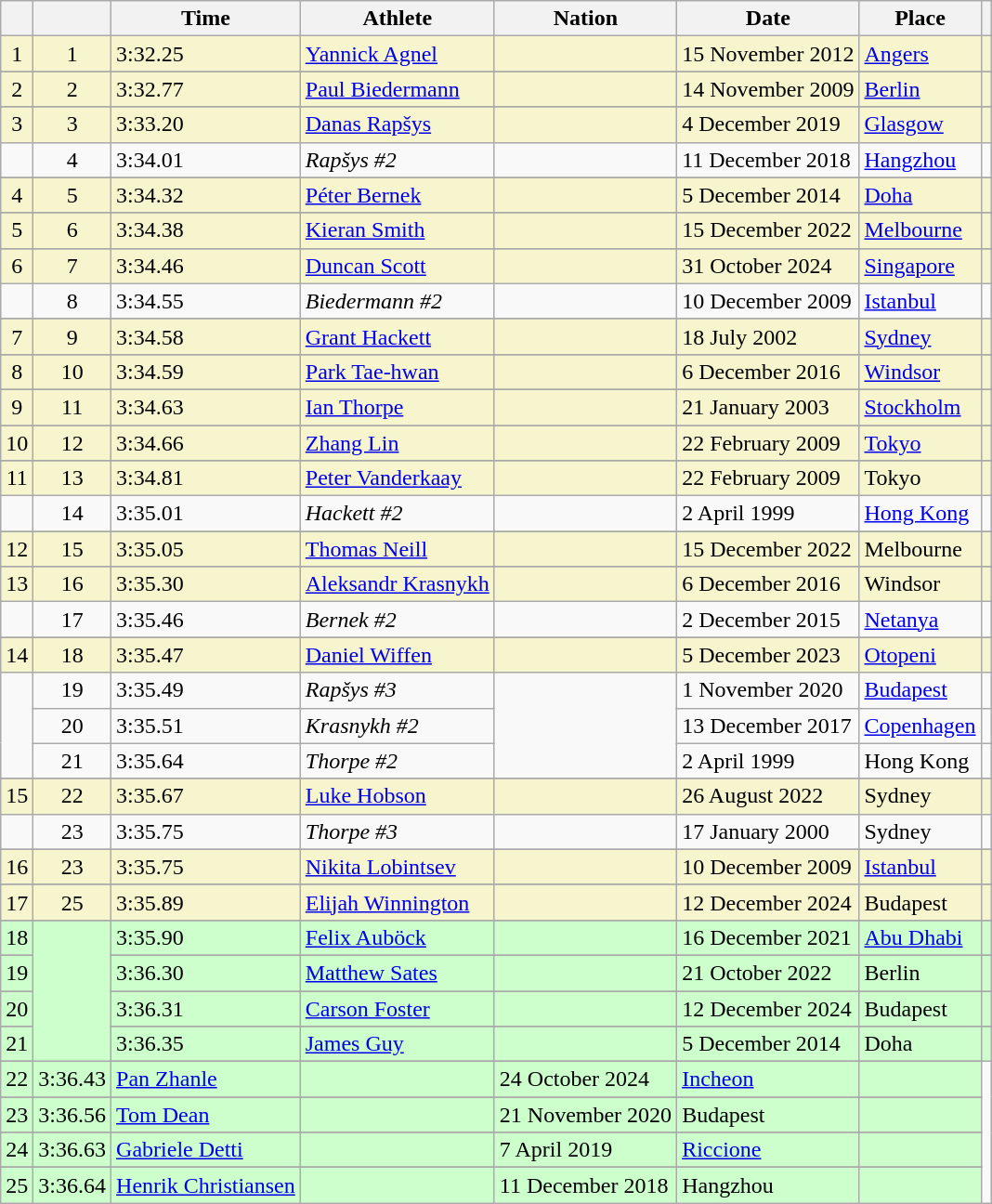<table class="wikitable sortable">
<tr>
<th></th>
<th></th>
<th>Time</th>
<th>Athlete</th>
<th>Nation</th>
<th>Date</th>
<th>Place</th>
<th class="unsortable"></th>
</tr>
<tr bgcolor=f6F5CE>
<td align=center>1</td>
<td align=center>1</td>
<td>3:32.25</td>
<td><a href='#'>Yannick Agnel</a></td>
<td></td>
<td>15 November 2012</td>
<td><a href='#'>Angers</a></td>
<td></td>
</tr>
<tr>
</tr>
<tr bgcolor=f6F5CE>
<td align=center>2</td>
<td align=center>2</td>
<td>3:32.77</td>
<td><a href='#'>Paul Biedermann</a></td>
<td></td>
<td>14 November 2009</td>
<td><a href='#'>Berlin</a></td>
<td></td>
</tr>
<tr>
</tr>
<tr bgcolor=f6F5CE>
<td align=center>3</td>
<td align=center>3</td>
<td>3:33.20</td>
<td><a href='#'>Danas Rapšys</a></td>
<td></td>
<td>4 December 2019</td>
<td><a href='#'>Glasgow</a></td>
<td></td>
</tr>
<tr>
<td align=center></td>
<td align=center>4</td>
<td>3:34.01</td>
<td><em>Rapšys #2</em></td>
<td></td>
<td>11 December 2018</td>
<td><a href='#'>Hangzhou</a></td>
<td></td>
</tr>
<tr>
</tr>
<tr bgcolor=f6F5CE>
<td align=center>4</td>
<td align=center>5</td>
<td>3:34.32</td>
<td><a href='#'>Péter Bernek</a></td>
<td></td>
<td>5 December 2014</td>
<td><a href='#'>Doha</a></td>
<td></td>
</tr>
<tr>
</tr>
<tr bgcolor=f6F5CE>
<td align=center>5</td>
<td align=center>6</td>
<td>3:34.38</td>
<td><a href='#'>Kieran Smith</a></td>
<td></td>
<td>15 December 2022</td>
<td><a href='#'>Melbourne</a></td>
<td></td>
</tr>
<tr>
</tr>
<tr bgcolor=f6F5CE>
<td align=center>6</td>
<td align=center>7</td>
<td>3:34.46</td>
<td><a href='#'>Duncan Scott</a></td>
<td></td>
<td>31 October 2024</td>
<td><a href='#'>Singapore</a></td>
<td></td>
</tr>
<tr>
<td align=center></td>
<td align=center>8</td>
<td>3:34.55</td>
<td><em>Biedermann #2</em></td>
<td></td>
<td>10 December 2009</td>
<td><a href='#'>Istanbul</a></td>
<td></td>
</tr>
<tr>
</tr>
<tr bgcolor=f6F5CE>
<td align=center>7</td>
<td align=center>9</td>
<td>3:34.58</td>
<td><a href='#'>Grant Hackett</a></td>
<td></td>
<td>18 July 2002</td>
<td><a href='#'>Sydney</a></td>
<td></td>
</tr>
<tr>
</tr>
<tr bgcolor=f6F5CE>
<td align=center>8</td>
<td align=center>10</td>
<td>3:34.59</td>
<td><a href='#'>Park Tae-hwan</a></td>
<td></td>
<td>6 December 2016</td>
<td><a href='#'>Windsor</a></td>
<td></td>
</tr>
<tr>
</tr>
<tr bgcolor=f6F5CE>
<td align=center>9</td>
<td align=center>11</td>
<td>3:34.63</td>
<td><a href='#'>Ian Thorpe</a></td>
<td></td>
<td>21 January 2003</td>
<td><a href='#'>Stockholm</a></td>
<td></td>
</tr>
<tr>
</tr>
<tr bgcolor=f6F5CE>
<td align=center>10</td>
<td align=center>12</td>
<td>3:34.66</td>
<td><a href='#'>Zhang Lin</a></td>
<td></td>
<td>22 February 2009</td>
<td><a href='#'>Tokyo</a></td>
<td></td>
</tr>
<tr>
</tr>
<tr bgcolor=f6F5CE>
<td align=center>11</td>
<td align=center>13</td>
<td>3:34.81</td>
<td><a href='#'>Peter Vanderkaay</a></td>
<td></td>
<td>22 February 2009</td>
<td>Tokyo</td>
<td></td>
</tr>
<tr>
<td></td>
<td align=center>14</td>
<td>3:35.01</td>
<td><em>Hackett #2</em></td>
<td></td>
<td>2 April 1999</td>
<td><a href='#'>Hong Kong</a></td>
<td></td>
</tr>
<tr>
</tr>
<tr bgcolor=f6F5CE>
<td align=center>12</td>
<td align=center>15</td>
<td>3:35.05</td>
<td><a href='#'>Thomas Neill</a></td>
<td></td>
<td>15 December 2022</td>
<td>Melbourne</td>
<td></td>
</tr>
<tr>
</tr>
<tr bgcolor=f6F5CE>
<td align=center>13</td>
<td align=center>16</td>
<td>3:35.30</td>
<td><a href='#'>Aleksandr Krasnykh</a></td>
<td></td>
<td>6 December 2016</td>
<td>Windsor</td>
<td></td>
</tr>
<tr>
<td></td>
<td align=center>17</td>
<td>3:35.46</td>
<td><em>Bernek #2</em></td>
<td></td>
<td>2 December 2015</td>
<td><a href='#'>Netanya</a></td>
<td></td>
</tr>
<tr>
</tr>
<tr bgcolor=f6F5CE>
<td align=center>14</td>
<td align=center>18</td>
<td>3:35.47</td>
<td><a href='#'>Daniel Wiffen</a></td>
<td></td>
<td>5 December 2023</td>
<td><a href='#'>Otopeni</a></td>
<td></td>
</tr>
<tr>
<td rowspan="3"></td>
<td align=center>19</td>
<td>3:35.49</td>
<td><em>Rapšys #3</em></td>
<td rowspan="3"></td>
<td>1 November 2020</td>
<td><a href='#'>Budapest</a></td>
<td></td>
</tr>
<tr>
<td align=center>20</td>
<td>3:35.51</td>
<td><em>Krasnykh #2</em></td>
<td>13 December 2017</td>
<td><a href='#'>Copenhagen</a></td>
<td></td>
</tr>
<tr>
<td align=center>21</td>
<td>3:35.64</td>
<td><em>Thorpe #2</em></td>
<td>2 April 1999</td>
<td>Hong Kong</td>
<td></td>
</tr>
<tr>
</tr>
<tr bgcolor=f6F5CE>
<td align=center>15</td>
<td align=center>22</td>
<td>3:35.67</td>
<td><a href='#'>Luke Hobson</a></td>
<td></td>
<td>26 August 2022</td>
<td>Sydney</td>
<td></td>
</tr>
<tr>
<td></td>
<td align=center>23</td>
<td>3:35.75</td>
<td><em>Thorpe #3</em></td>
<td></td>
<td>17 January 2000</td>
<td>Sydney</td>
<td></td>
</tr>
<tr>
</tr>
<tr bgcolor=f6F5CE>
<td align=center>16</td>
<td align=center>23</td>
<td>3:35.75</td>
<td><a href='#'>Nikita Lobintsev</a></td>
<td></td>
<td>10 December 2009</td>
<td><a href='#'>Istanbul</a></td>
<td></td>
</tr>
<tr>
</tr>
<tr bgcolor=f6F5CE>
<td align=center>17</td>
<td align=center>25</td>
<td>3:35.89</td>
<td><a href='#'>Elijah Winnington</a></td>
<td></td>
<td>12 December 2024</td>
<td>Budapest</td>
<td></td>
</tr>
<tr>
</tr>
<tr bgcolor=CCFFCC>
<td align=center>18</td>
<td rowspan="8" align=center></td>
<td>3:35.90</td>
<td><a href='#'>Felix Auböck</a></td>
<td></td>
<td>16 December 2021</td>
<td><a href='#'>Abu Dhabi</a></td>
<td></td>
</tr>
<tr>
</tr>
<tr bgcolor=CCFFCC>
<td align=center>19</td>
<td>3:36.30</td>
<td><a href='#'>Matthew Sates</a></td>
<td></td>
<td>21 October 2022</td>
<td>Berlin</td>
<td></td>
</tr>
<tr>
</tr>
<tr bgcolor=CCFFCC>
<td align=center>20</td>
<td>3:36.31</td>
<td><a href='#'>Carson Foster</a></td>
<td></td>
<td>12 December 2024</td>
<td>Budapest</td>
<td></td>
</tr>
<tr>
</tr>
<tr bgcolor=CCFFCC>
<td align=center>21</td>
<td>3:36.35</td>
<td><a href='#'>James Guy</a></td>
<td></td>
<td>5 December 2014</td>
<td>Doha</td>
<td></td>
</tr>
<tr>
</tr>
<tr bgcolor=CCFFCC>
<td align=center>22</td>
<td>3:36.43</td>
<td><a href='#'>Pan Zhanle</a></td>
<td></td>
<td>24 October 2024</td>
<td><a href='#'>Incheon</a></td>
<td></td>
</tr>
<tr>
</tr>
<tr bgcolor=CCFFCC>
<td align=center>23</td>
<td>3:36.56</td>
<td><a href='#'>Tom Dean</a></td>
<td></td>
<td>21 November 2020</td>
<td>Budapest</td>
<td></td>
</tr>
<tr>
</tr>
<tr bgcolor=CCFFCC>
<td align=center>24</td>
<td>3:36.63</td>
<td><a href='#'>Gabriele Detti</a></td>
<td></td>
<td>7 April 2019</td>
<td><a href='#'>Riccione</a></td>
<td></td>
</tr>
<tr>
</tr>
<tr bgcolor=CCFFCC>
<td align=center>25</td>
<td>3:36.64</td>
<td><a href='#'>Henrik Christiansen</a></td>
<td></td>
<td>11 December 2018</td>
<td>Hangzhou</td>
<td></td>
</tr>
</table>
